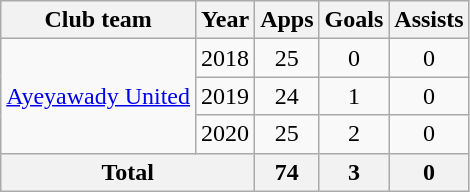<table class=wikitable style="text-align: center;">
<tr>
<th>Club team</th>
<th>Year</th>
<th>Apps</th>
<th>Goals</th>
<th>Assists</th>
</tr>
<tr>
<td rowspan=3><a href='#'>Ayeyawady United</a></td>
<td>2018</td>
<td>25</td>
<td>0</td>
<td>0</td>
</tr>
<tr>
<td>2019</td>
<td>24</td>
<td>1</td>
<td>0</td>
</tr>
<tr>
<td>2020</td>
<td>25</td>
<td>2</td>
<td>0</td>
</tr>
<tr>
<th colspan=2>Total</th>
<th>74</th>
<th>3</th>
<th>0</th>
</tr>
</table>
